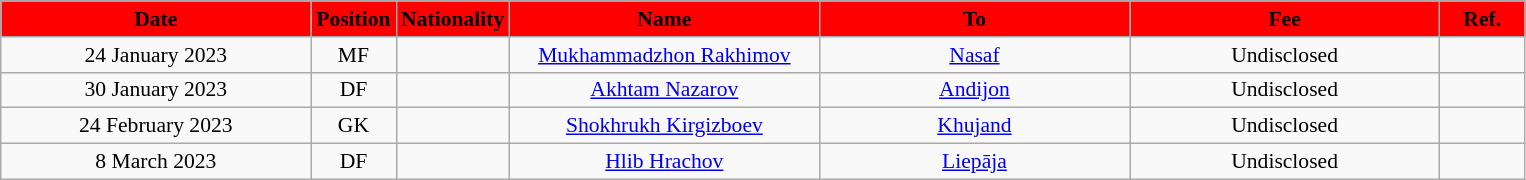<table class="wikitable"  style="text-align:center; font-size:90%; ">
<tr>
<th style="background:#FF0000; color:#000000; width:200px;">Date</th>
<th style="background:#FF0000; color:#000000; width:50px;">Position</th>
<th style="background:#FF0000; color:#000000; width:50px;">Nationality</th>
<th style="background:#FF0000; color:#000000; width:200px;">Name</th>
<th style="background:#FF0000; color:#000000; width:200px;">To</th>
<th style="background:#FF0000; color:#000000; width:200px;">Fee</th>
<th style="background:#FF0000; color:#000000; width:50px;">Ref.</th>
</tr>
<tr>
<td>24 January 2023</td>
<td>MF</td>
<td></td>
<td><a href='#'>Mukhammadzhon Rakhimov</a></td>
<td><a href='#'>Nasaf</a></td>
<td>Undisclosed</td>
<td></td>
</tr>
<tr>
<td>30 January 2023</td>
<td>DF</td>
<td></td>
<td><a href='#'>Akhtam Nazarov</a></td>
<td><a href='#'>Andijon</a></td>
<td>Undisclosed</td>
<td></td>
</tr>
<tr>
<td>24 February 2023</td>
<td>GK</td>
<td></td>
<td><a href='#'>Shokhrukh Kirgizboev</a></td>
<td><a href='#'>Khujand</a></td>
<td>Undisclosed</td>
<td></td>
</tr>
<tr>
<td>8 March 2023</td>
<td>DF</td>
<td></td>
<td><a href='#'>Hlib Hrachov</a></td>
<td><a href='#'>Liepāja</a></td>
<td>Undisclosed</td>
<td></td>
</tr>
</table>
